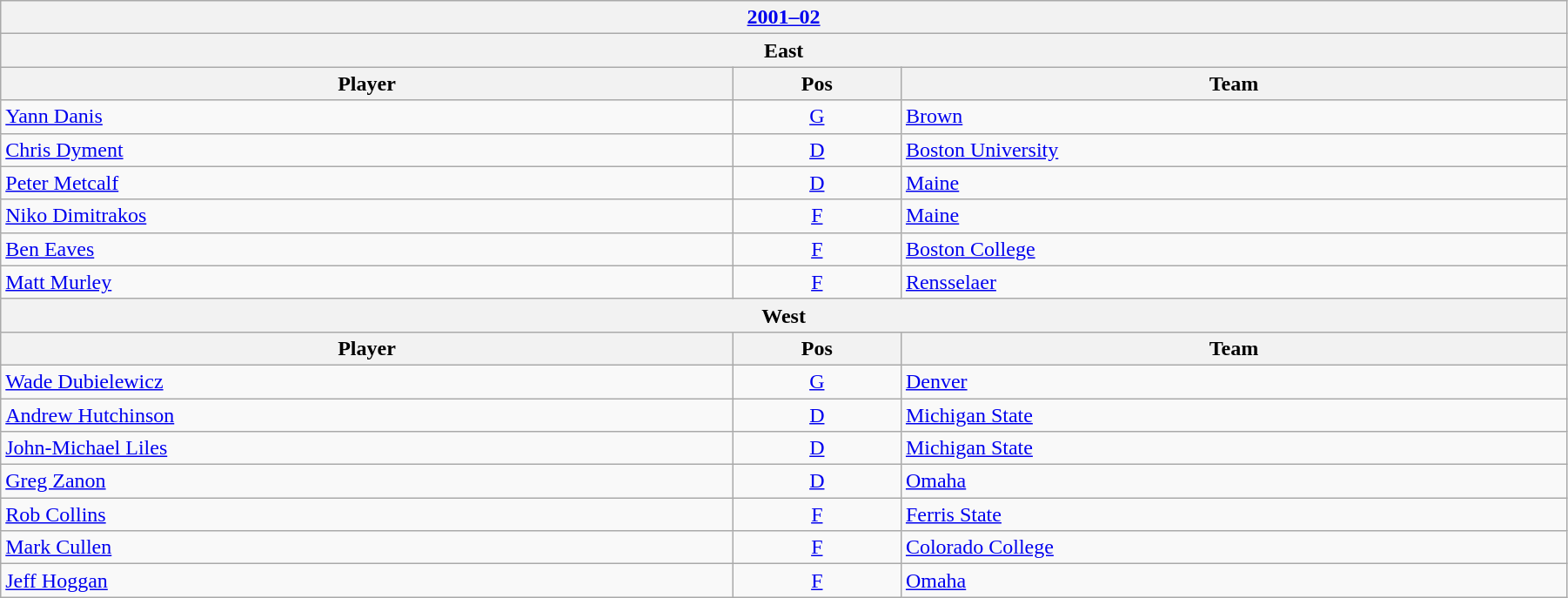<table class="wikitable" width=95%>
<tr>
<th colspan=3><a href='#'>2001–02</a></th>
</tr>
<tr>
<th colspan=3><strong>East</strong></th>
</tr>
<tr>
<th>Player</th>
<th>Pos</th>
<th>Team</th>
</tr>
<tr>
<td><a href='#'>Yann Danis</a></td>
<td style="text-align:center;"><a href='#'>G</a></td>
<td><a href='#'>Brown</a></td>
</tr>
<tr>
<td><a href='#'>Chris Dyment</a></td>
<td style="text-align:center;"><a href='#'>D</a></td>
<td><a href='#'>Boston University</a></td>
</tr>
<tr>
<td><a href='#'>Peter Metcalf</a></td>
<td style="text-align:center;"><a href='#'>D</a></td>
<td><a href='#'>Maine</a></td>
</tr>
<tr>
<td><a href='#'>Niko Dimitrakos</a></td>
<td style="text-align:center;"><a href='#'>F</a></td>
<td><a href='#'>Maine</a></td>
</tr>
<tr>
<td><a href='#'>Ben Eaves</a></td>
<td style="text-align:center;"><a href='#'>F</a></td>
<td><a href='#'>Boston College</a></td>
</tr>
<tr>
<td><a href='#'>Matt Murley</a></td>
<td style="text-align:center;"><a href='#'>F</a></td>
<td><a href='#'>Rensselaer</a></td>
</tr>
<tr>
<th colspan=3><strong>West</strong></th>
</tr>
<tr>
<th>Player</th>
<th>Pos</th>
<th>Team</th>
</tr>
<tr>
<td><a href='#'>Wade Dubielewicz</a></td>
<td style="text-align:center;"><a href='#'>G</a></td>
<td><a href='#'>Denver</a></td>
</tr>
<tr>
<td><a href='#'>Andrew Hutchinson</a></td>
<td style="text-align:center;"><a href='#'>D</a></td>
<td><a href='#'>Michigan State</a></td>
</tr>
<tr>
<td><a href='#'>John-Michael Liles</a></td>
<td style="text-align:center;"><a href='#'>D</a></td>
<td><a href='#'>Michigan State</a></td>
</tr>
<tr>
<td><a href='#'>Greg Zanon</a></td>
<td style="text-align:center;"><a href='#'>D</a></td>
<td><a href='#'>Omaha</a></td>
</tr>
<tr>
<td><a href='#'>Rob Collins</a></td>
<td style="text-align:center;"><a href='#'>F</a></td>
<td><a href='#'>Ferris State</a></td>
</tr>
<tr>
<td><a href='#'>Mark Cullen</a></td>
<td style="text-align:center;"><a href='#'>F</a></td>
<td><a href='#'>Colorado College</a></td>
</tr>
<tr>
<td><a href='#'>Jeff Hoggan</a></td>
<td style="text-align:center;"><a href='#'>F</a></td>
<td><a href='#'>Omaha</a></td>
</tr>
</table>
